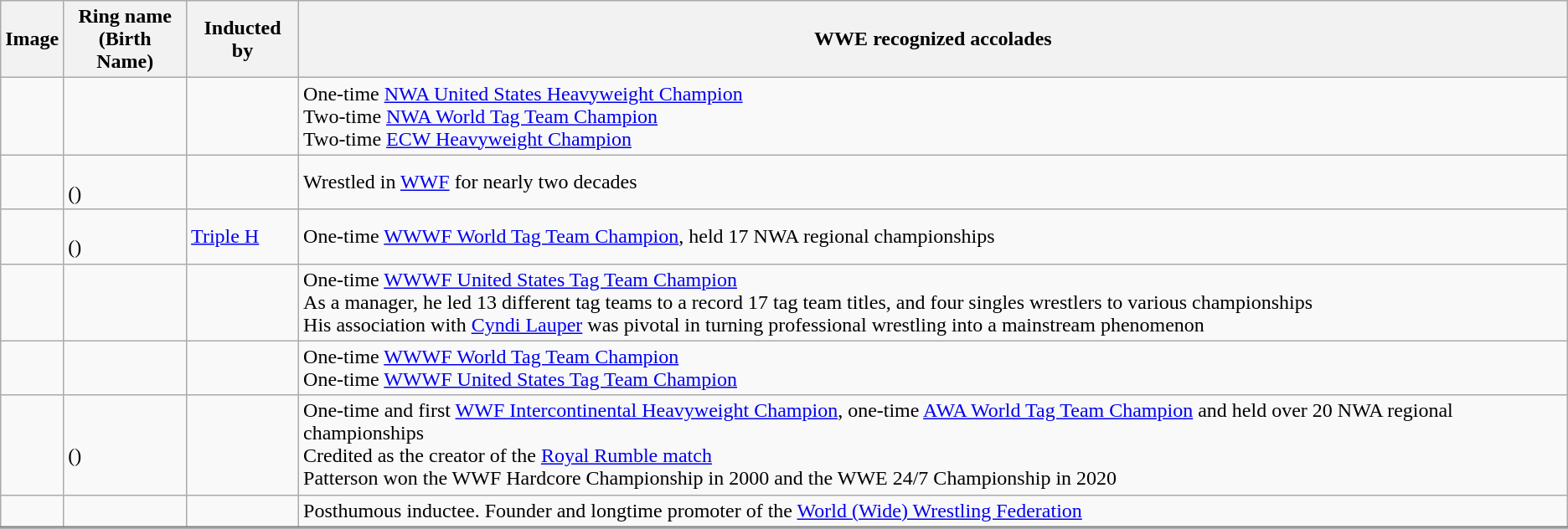<table class="wikitable sortable">
<tr>
<th class="unsortable">Image</th>
<th>Ring name<br>(Birth Name)</th>
<th>Inducted by</th>
<th class="unsortable">WWE recognized accolades</th>
</tr>
<tr>
<td></td>
<td></td>
<td></td>
<td>One-time <a href='#'>NWA United States Heavyweight Champion</a><br>Two-time <a href='#'>NWA World Tag Team Champion</a><br>Two-time <a href='#'>ECW Heavyweight Champion</a></td>
</tr>
<tr>
<td></td>
<td><br>()</td>
<td></td>
<td>Wrestled in <a href='#'>WWF</a> for nearly two decades</td>
</tr>
<tr>
<td></td>
<td><br>()</td>
<td><a href='#'>Triple H</a></td>
<td>One-time <a href='#'>WWWF World Tag Team Champion</a>, held 17 NWA regional championships</td>
</tr>
<tr>
<td></td>
<td></td>
<td></td>
<td>One-time <a href='#'>WWWF United States Tag Team Champion</a><br>As a manager, he led 13 different tag teams to a record 17 tag team titles, and four singles wrestlers to various championships<br>His association with <a href='#'>Cyndi Lauper</a> was pivotal in turning professional wrestling into a mainstream phenomenon</td>
</tr>
<tr>
<td></td>
<td></td>
<td></td>
<td>One-time <a href='#'>WWWF World Tag Team Champion</a><br>One-time <a href='#'>WWWF United States Tag Team Champion</a></td>
</tr>
<tr>
<td></td>
<td><br>()</td>
<td></td>
<td>One-time and first <a href='#'>WWF Intercontinental Heavyweight Champion</a>, one-time <a href='#'>AWA World Tag Team Champion</a> and held over 20 NWA regional championships<br>Credited as the creator of the <a href='#'>Royal Rumble match</a><br>Patterson won the WWF Hardcore Championship in 2000 and the WWE 24/7 Championship in 2020</td>
</tr>
<tr>
<td></td>
<td></td>
<td></td>
<td>Posthumous inductee. Founder and longtime promoter of the <a href='#'>World (Wide) Wrestling Federation</a></td>
</tr>
<tr style="border-top:2px solid gray;">
</tr>
</table>
